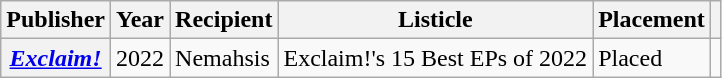<table class="wikitable plainrowheaders sortable" style="margin-right: 0;">
<tr>
<th scope="col">Publisher</th>
<th scope="col">Year</th>
<th>Recipient</th>
<th scope="col">Listicle</th>
<th scope="col">Placement</th>
<th scope="col" class="unsortable"></th>
</tr>
<tr>
<th scope="row"><em><a href='#'>Exclaim!</a></em></th>
<td>2022</td>
<td>Nemahsis</td>
<td>Exclaim!'s 15 Best EPs of 2022</td>
<td>Placed</td>
<td></td>
</tr>
</table>
